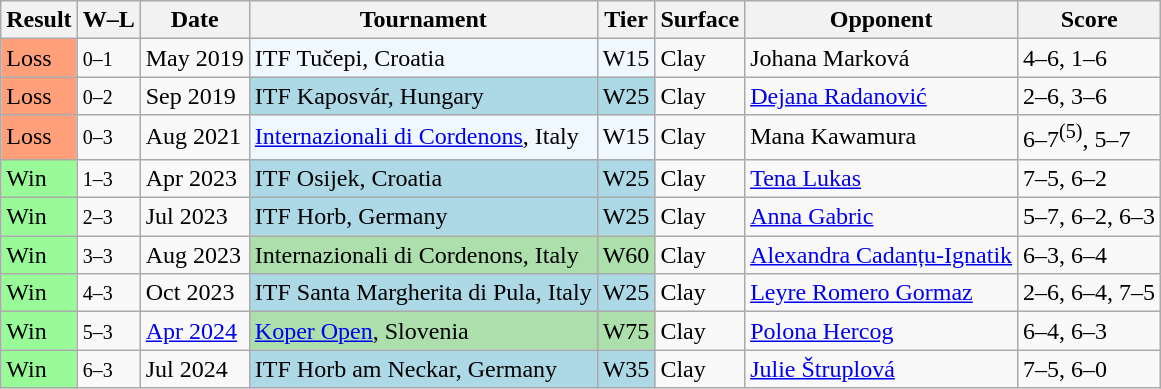<table class="sortable wikitable">
<tr>
<th>Result</th>
<th class="unsortable">W–L</th>
<th>Date</th>
<th>Tournament</th>
<th>Tier</th>
<th>Surface</th>
<th>Opponent</th>
<th class="unsortable">Score</th>
</tr>
<tr>
<td style="background:#ffa07a;">Loss</td>
<td><small>0–1</small></td>
<td>May 2019</td>
<td style="background:#f0f8ff;">ITF Tučepi, Croatia</td>
<td style="background:#f0f8ff;">W15</td>
<td>Clay</td>
<td> Johana Marková</td>
<td>4–6, 1–6</td>
</tr>
<tr>
<td style="background:#ffa07a;">Loss</td>
<td><small>0–2</small></td>
<td>Sep 2019</td>
<td style="background:lightblue">ITF Kaposvár, Hungary</td>
<td style="background:lightblue">W25</td>
<td>Clay</td>
<td> <a href='#'>Dejana Radanović</a></td>
<td>2–6, 3–6</td>
</tr>
<tr>
<td style="background:#ffa07a;">Loss</td>
<td><small>0–3</small></td>
<td>Aug 2021</td>
<td style="background:#f0f8ff;"><a href='#'>Internazionali di Cordenons</a>, Italy</td>
<td style="background:#f0f8ff;">W15</td>
<td>Clay</td>
<td> Mana Kawamura</td>
<td>6–7<sup>(5)</sup>, 5–7</td>
</tr>
<tr>
<td style="background:#98fb98;">Win</td>
<td><small>1–3</small></td>
<td>Apr 2023</td>
<td style="background:lightblue">ITF Osijek, Croatia</td>
<td style="background:lightblue">W25</td>
<td>Clay</td>
<td> <a href='#'>Tena Lukas</a></td>
<td>7–5, 6–2</td>
</tr>
<tr>
<td style="background:#98fb98;">Win</td>
<td><small>2–3</small></td>
<td>Jul 2023</td>
<td style="background:lightblue">ITF Horb, Germany</td>
<td style="background:lightblue">W25</td>
<td>Clay</td>
<td> <a href='#'>Anna Gabric</a></td>
<td>5–7, 6–2, 6–3</td>
</tr>
<tr>
<td style="background:#98fb98;">Win</td>
<td><small>3–3</small></td>
<td>Aug 2023</td>
<td style="background:#addfad;">Internazionali di Cordenons, Italy</td>
<td style="background:#addfad;">W60</td>
<td>Clay</td>
<td> <a href='#'>Alexandra Cadanțu-Ignatik</a></td>
<td>6–3, 6–4</td>
</tr>
<tr>
<td style="background:#98fb98;">Win</td>
<td><small>4–3</small></td>
<td>Oct 2023</td>
<td style="background:lightblue;">ITF Santa Margherita di Pula, Italy</td>
<td style="background:lightblue;">W25</td>
<td>Clay</td>
<td> <a href='#'>Leyre Romero Gormaz</a></td>
<td>2–6, 6–4, 7–5</td>
</tr>
<tr>
<td style="background:#98fb98;">Win</td>
<td><small>5–3</small></td>
<td><a href='#'>Apr 2024</a></td>
<td style="background:#addfad;"><a href='#'>Koper Open</a>, Slovenia</td>
<td style="background:#addfad;">W75</td>
<td>Clay</td>
<td> <a href='#'>Polona Hercog</a></td>
<td>6–4, 6–3</td>
</tr>
<tr>
<td style="background:#98fb98;">Win</td>
<td><small>6–3</small></td>
<td>Jul 2024</td>
<td style="background:lightblue">ITF Horb am Neckar, Germany</td>
<td style="background:lightblue">W35</td>
<td>Clay</td>
<td> <a href='#'>Julie Štruplová</a></td>
<td>7–5, 6–0</td>
</tr>
</table>
